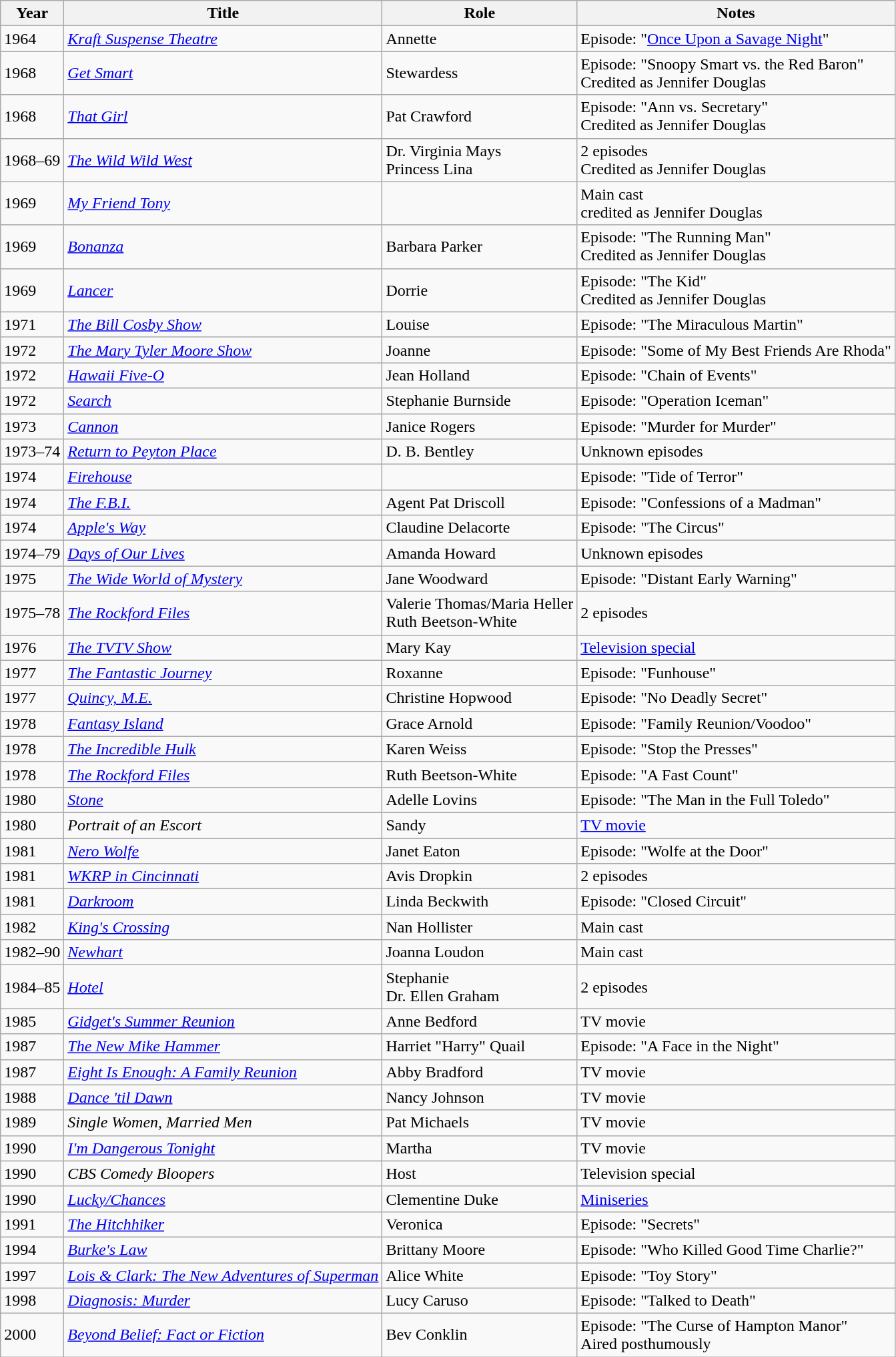<table class="wikitable sortable">
<tr>
<th>Year</th>
<th>Title</th>
<th>Role</th>
<th class="unsortable">Notes</th>
</tr>
<tr>
<td>1964</td>
<td><em><a href='#'>Kraft Suspense Theatre</a></em></td>
<td>Annette</td>
<td>Episode: "<a href='#'>Once Upon a Savage Night</a>"</td>
</tr>
<tr>
<td>1968</td>
<td><em><a href='#'>Get Smart</a></em></td>
<td>Stewardess</td>
<td>Episode: "Snoopy Smart vs. the Red Baron"<br>Credited as Jennifer Douglas</td>
</tr>
<tr>
<td>1968</td>
<td><em><a href='#'>That Girl</a></em></td>
<td>Pat Crawford</td>
<td>Episode: "Ann vs. Secretary"<br>Credited as Jennifer Douglas</td>
</tr>
<tr>
<td>1968–69</td>
<td><em><a href='#'>The Wild Wild West</a></em></td>
<td>Dr. Virginia Mays<br>Princess Lina</td>
<td>2 episodes<br>Credited as Jennifer Douglas</td>
</tr>
<tr>
<td>1969</td>
<td><em><a href='#'>My Friend Tony</a></em></td>
<td></td>
<td>Main cast<br>credited as Jennifer Douglas</td>
</tr>
<tr>
<td>1969</td>
<td><em><a href='#'>Bonanza</a></em></td>
<td>Barbara Parker</td>
<td>Episode: "The Running Man"<br>Credited as Jennifer Douglas</td>
</tr>
<tr>
<td>1969</td>
<td><em><a href='#'>Lancer</a></em></td>
<td>Dorrie</td>
<td>Episode: "The Kid"<br>Credited as Jennifer Douglas</td>
</tr>
<tr>
<td>1971</td>
<td><em><a href='#'>The Bill Cosby Show</a></em></td>
<td>Louise</td>
<td>Episode: "The Miraculous Martin"</td>
</tr>
<tr>
<td>1972</td>
<td><em><a href='#'>The Mary Tyler Moore Show</a></em></td>
<td>Joanne</td>
<td>Episode: "Some of My Best Friends Are Rhoda"</td>
</tr>
<tr>
<td>1972</td>
<td><em><a href='#'>Hawaii Five-O</a></em></td>
<td>Jean Holland</td>
<td>Episode: "Chain of Events"</td>
</tr>
<tr>
<td>1972</td>
<td><em><a href='#'>Search</a></em></td>
<td>Stephanie Burnside</td>
<td>Episode: "Operation Iceman"</td>
</tr>
<tr>
<td>1973</td>
<td><em><a href='#'>Cannon</a></em></td>
<td>Janice Rogers</td>
<td>Episode: "Murder for Murder"</td>
</tr>
<tr>
<td>1973–74</td>
<td><em><a href='#'>Return to Peyton Place</a></em></td>
<td>D. B. Bentley</td>
<td>Unknown episodes</td>
</tr>
<tr>
<td>1974</td>
<td><em><a href='#'>Firehouse</a></em></td>
<td></td>
<td>Episode: "Tide of Terror"</td>
</tr>
<tr>
<td>1974</td>
<td><em><a href='#'>The F.B.I.</a></em></td>
<td>Agent Pat Driscoll</td>
<td>Episode: "Confessions of a Madman"</td>
</tr>
<tr>
<td>1974</td>
<td><em><a href='#'>Apple's Way</a></em></td>
<td>Claudine Delacorte</td>
<td>Episode: "The Circus"</td>
</tr>
<tr>
<td>1974–79</td>
<td><em><a href='#'>Days of Our Lives</a></em></td>
<td>Amanda Howard</td>
<td>Unknown episodes</td>
</tr>
<tr>
<td>1975</td>
<td><em><a href='#'>The Wide World of Mystery</a></em></td>
<td>Jane Woodward</td>
<td>Episode: "Distant Early Warning"</td>
</tr>
<tr>
<td>1975–78</td>
<td><em><a href='#'>The Rockford Files</a></em></td>
<td>Valerie Thomas/Maria Heller<br>Ruth Beetson-White</td>
<td>2 episodes</td>
</tr>
<tr>
<td>1976</td>
<td><em><a href='#'>The TVTV Show</a></em></td>
<td>Mary Kay</td>
<td><a href='#'>Television special</a></td>
</tr>
<tr>
<td>1977</td>
<td><em><a href='#'>The Fantastic Journey</a></em></td>
<td>Roxanne</td>
<td>Episode: "Funhouse"</td>
</tr>
<tr>
<td>1977</td>
<td><em><a href='#'>Quincy, M.E.</a></em></td>
<td>Christine Hopwood</td>
<td>Episode: "No Deadly Secret"</td>
</tr>
<tr>
<td>1978</td>
<td><em><a href='#'>Fantasy Island</a></em></td>
<td>Grace Arnold</td>
<td>Episode: "Family Reunion/Voodoo"</td>
</tr>
<tr>
<td>1978</td>
<td><em><a href='#'>The Incredible Hulk</a></em></td>
<td>Karen Weiss</td>
<td>Episode: "Stop the Presses"</td>
</tr>
<tr>
<td>1978</td>
<td><em><a href='#'>The Rockford Files</a></em></td>
<td>Ruth Beetson-White</td>
<td>Episode: "A Fast Count"</td>
</tr>
<tr>
<td>1980</td>
<td><em><a href='#'>Stone</a></em></td>
<td>Adelle Lovins</td>
<td>Episode: "The Man in the Full Toledo"</td>
</tr>
<tr>
<td>1980</td>
<td><em>Portrait of an Escort</em></td>
<td>Sandy</td>
<td><a href='#'>TV movie</a></td>
</tr>
<tr>
<td>1981</td>
<td><em><a href='#'>Nero Wolfe</a></em></td>
<td>Janet Eaton</td>
<td>Episode: "Wolfe at the Door"</td>
</tr>
<tr>
<td>1981</td>
<td><em><a href='#'>WKRP in Cincinnati</a></em></td>
<td>Avis Dropkin</td>
<td>2 episodes</td>
</tr>
<tr>
<td>1981</td>
<td><em><a href='#'>Darkroom</a></em></td>
<td>Linda Beckwith</td>
<td>Episode: "Closed Circuit"</td>
</tr>
<tr>
<td>1982</td>
<td><em><a href='#'>King's Crossing</a></em></td>
<td>Nan Hollister</td>
<td>Main cast</td>
</tr>
<tr>
<td>1982–90</td>
<td><em><a href='#'>Newhart</a></em></td>
<td>Joanna Loudon</td>
<td>Main cast</td>
</tr>
<tr>
<td>1984–85</td>
<td><em><a href='#'>Hotel</a></em></td>
<td>Stephanie<br>Dr. Ellen Graham</td>
<td>2 episodes</td>
</tr>
<tr>
<td>1985</td>
<td><em><a href='#'>Gidget's Summer Reunion</a></em></td>
<td>Anne Bedford</td>
<td>TV movie</td>
</tr>
<tr>
<td>1987</td>
<td><em><a href='#'>The New Mike Hammer</a></em></td>
<td>Harriet "Harry" Quail</td>
<td>Episode: "A Face in the Night"</td>
</tr>
<tr>
<td>1987</td>
<td><em><a href='#'>Eight Is Enough: A Family Reunion</a></em></td>
<td>Abby Bradford</td>
<td>TV movie</td>
</tr>
<tr>
<td>1988</td>
<td><em><a href='#'>Dance 'til Dawn</a></em></td>
<td>Nancy Johnson</td>
<td>TV movie</td>
</tr>
<tr>
<td>1989</td>
<td><em>Single Women, Married Men</em></td>
<td>Pat Michaels</td>
<td>TV movie</td>
</tr>
<tr>
<td>1990</td>
<td><em><a href='#'>I'm Dangerous Tonight</a></em></td>
<td>Martha</td>
<td>TV movie</td>
</tr>
<tr>
<td>1990</td>
<td><em>CBS Comedy Bloopers</em></td>
<td>Host</td>
<td>Television special</td>
</tr>
<tr>
<td>1990</td>
<td><em><a href='#'>Lucky/Chances</a></em></td>
<td>Clementine Duke</td>
<td><a href='#'>Miniseries</a></td>
</tr>
<tr>
<td>1991</td>
<td><em><a href='#'>The Hitchhiker</a></em></td>
<td>Veronica</td>
<td>Episode: "Secrets"</td>
</tr>
<tr>
<td>1994</td>
<td><em><a href='#'>Burke's Law</a></em></td>
<td>Brittany Moore</td>
<td>Episode: "Who Killed Good Time Charlie?"</td>
</tr>
<tr>
<td>1997</td>
<td><em><a href='#'>Lois & Clark: The New Adventures of Superman</a></em></td>
<td>Alice White</td>
<td>Episode: "Toy Story"</td>
</tr>
<tr>
<td>1998</td>
<td><em><a href='#'>Diagnosis: Murder</a></em></td>
<td>Lucy Caruso</td>
<td>Episode: "Talked to Death"</td>
</tr>
<tr>
<td>2000</td>
<td><em><a href='#'>Beyond Belief: Fact or Fiction</a></em></td>
<td>Bev Conklin</td>
<td>Episode: "The Curse of Hampton Manor"<br>Aired posthumously</td>
</tr>
</table>
